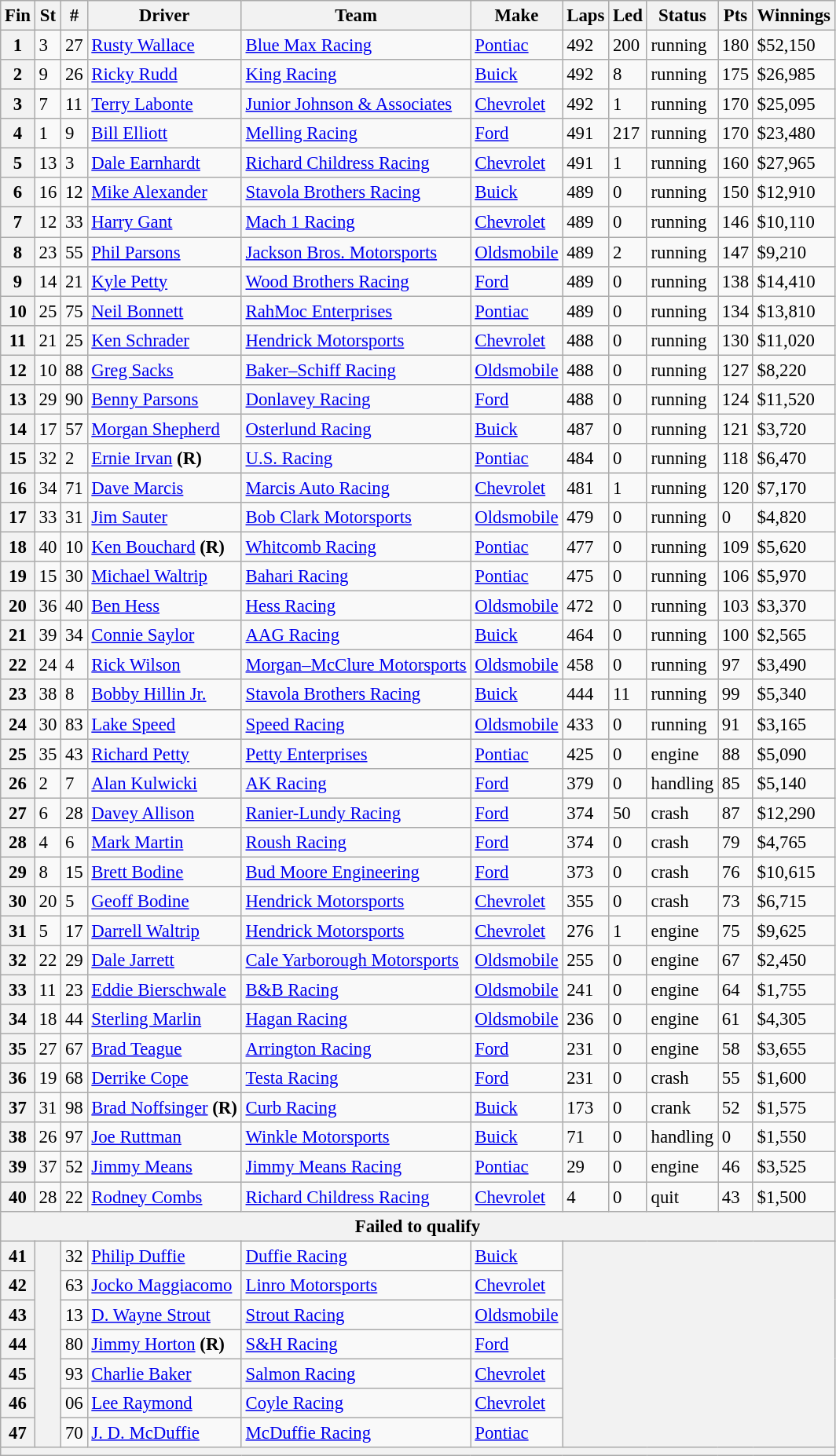<table class="wikitable" style="font-size:95%">
<tr>
<th>Fin</th>
<th>St</th>
<th>#</th>
<th>Driver</th>
<th>Team</th>
<th>Make</th>
<th>Laps</th>
<th>Led</th>
<th>Status</th>
<th>Pts</th>
<th>Winnings</th>
</tr>
<tr>
<th>1</th>
<td>3</td>
<td>27</td>
<td><a href='#'>Rusty Wallace</a></td>
<td><a href='#'>Blue Max Racing</a></td>
<td><a href='#'>Pontiac</a></td>
<td>492</td>
<td>200</td>
<td>running</td>
<td>180</td>
<td>$52,150</td>
</tr>
<tr>
<th>2</th>
<td>9</td>
<td>26</td>
<td><a href='#'>Ricky Rudd</a></td>
<td><a href='#'>King Racing</a></td>
<td><a href='#'>Buick</a></td>
<td>492</td>
<td>8</td>
<td>running</td>
<td>175</td>
<td>$26,985</td>
</tr>
<tr>
<th>3</th>
<td>7</td>
<td>11</td>
<td><a href='#'>Terry Labonte</a></td>
<td><a href='#'>Junior Johnson & Associates</a></td>
<td><a href='#'>Chevrolet</a></td>
<td>492</td>
<td>1</td>
<td>running</td>
<td>170</td>
<td>$25,095</td>
</tr>
<tr>
<th>4</th>
<td>1</td>
<td>9</td>
<td><a href='#'>Bill Elliott</a></td>
<td><a href='#'>Melling Racing</a></td>
<td><a href='#'>Ford</a></td>
<td>491</td>
<td>217</td>
<td>running</td>
<td>170</td>
<td>$23,480</td>
</tr>
<tr>
<th>5</th>
<td>13</td>
<td>3</td>
<td><a href='#'>Dale Earnhardt</a></td>
<td><a href='#'>Richard Childress Racing</a></td>
<td><a href='#'>Chevrolet</a></td>
<td>491</td>
<td>1</td>
<td>running</td>
<td>160</td>
<td>$27,965</td>
</tr>
<tr>
<th>6</th>
<td>16</td>
<td>12</td>
<td><a href='#'>Mike Alexander</a></td>
<td><a href='#'>Stavola Brothers Racing</a></td>
<td><a href='#'>Buick</a></td>
<td>489</td>
<td>0</td>
<td>running</td>
<td>150</td>
<td>$12,910</td>
</tr>
<tr>
<th>7</th>
<td>12</td>
<td>33</td>
<td><a href='#'>Harry Gant</a></td>
<td><a href='#'>Mach 1 Racing</a></td>
<td><a href='#'>Chevrolet</a></td>
<td>489</td>
<td>0</td>
<td>running</td>
<td>146</td>
<td>$10,110</td>
</tr>
<tr>
<th>8</th>
<td>23</td>
<td>55</td>
<td><a href='#'>Phil Parsons</a></td>
<td><a href='#'>Jackson Bros. Motorsports</a></td>
<td><a href='#'>Oldsmobile</a></td>
<td>489</td>
<td>2</td>
<td>running</td>
<td>147</td>
<td>$9,210</td>
</tr>
<tr>
<th>9</th>
<td>14</td>
<td>21</td>
<td><a href='#'>Kyle Petty</a></td>
<td><a href='#'>Wood Brothers Racing</a></td>
<td><a href='#'>Ford</a></td>
<td>489</td>
<td>0</td>
<td>running</td>
<td>138</td>
<td>$14,410</td>
</tr>
<tr>
<th>10</th>
<td>25</td>
<td>75</td>
<td><a href='#'>Neil Bonnett</a></td>
<td><a href='#'>RahMoc Enterprises</a></td>
<td><a href='#'>Pontiac</a></td>
<td>489</td>
<td>0</td>
<td>running</td>
<td>134</td>
<td>$13,810</td>
</tr>
<tr>
<th>11</th>
<td>21</td>
<td>25</td>
<td><a href='#'>Ken Schrader</a></td>
<td><a href='#'>Hendrick Motorsports</a></td>
<td><a href='#'>Chevrolet</a></td>
<td>488</td>
<td>0</td>
<td>running</td>
<td>130</td>
<td>$11,020</td>
</tr>
<tr>
<th>12</th>
<td>10</td>
<td>88</td>
<td><a href='#'>Greg Sacks</a></td>
<td><a href='#'>Baker–Schiff Racing</a></td>
<td><a href='#'>Oldsmobile</a></td>
<td>488</td>
<td>0</td>
<td>running</td>
<td>127</td>
<td>$8,220</td>
</tr>
<tr>
<th>13</th>
<td>29</td>
<td>90</td>
<td><a href='#'>Benny Parsons</a></td>
<td><a href='#'>Donlavey Racing</a></td>
<td><a href='#'>Ford</a></td>
<td>488</td>
<td>0</td>
<td>running</td>
<td>124</td>
<td>$11,520</td>
</tr>
<tr>
<th>14</th>
<td>17</td>
<td>57</td>
<td><a href='#'>Morgan Shepherd</a></td>
<td><a href='#'>Osterlund Racing</a></td>
<td><a href='#'>Buick</a></td>
<td>487</td>
<td>0</td>
<td>running</td>
<td>121</td>
<td>$3,720</td>
</tr>
<tr>
<th>15</th>
<td>32</td>
<td>2</td>
<td><a href='#'>Ernie Irvan</a> <strong>(R)</strong></td>
<td><a href='#'>U.S. Racing</a></td>
<td><a href='#'>Pontiac</a></td>
<td>484</td>
<td>0</td>
<td>running</td>
<td>118</td>
<td>$6,470</td>
</tr>
<tr>
<th>16</th>
<td>34</td>
<td>71</td>
<td><a href='#'>Dave Marcis</a></td>
<td><a href='#'>Marcis Auto Racing</a></td>
<td><a href='#'>Chevrolet</a></td>
<td>481</td>
<td>1</td>
<td>running</td>
<td>120</td>
<td>$7,170</td>
</tr>
<tr>
<th>17</th>
<td>33</td>
<td>31</td>
<td><a href='#'>Jim Sauter</a></td>
<td><a href='#'>Bob Clark Motorsports</a></td>
<td><a href='#'>Oldsmobile</a></td>
<td>479</td>
<td>0</td>
<td>running</td>
<td>0</td>
<td>$4,820</td>
</tr>
<tr>
<th>18</th>
<td>40</td>
<td>10</td>
<td><a href='#'>Ken Bouchard</a> <strong>(R)</strong></td>
<td><a href='#'>Whitcomb Racing</a></td>
<td><a href='#'>Pontiac</a></td>
<td>477</td>
<td>0</td>
<td>running</td>
<td>109</td>
<td>$5,620</td>
</tr>
<tr>
<th>19</th>
<td>15</td>
<td>30</td>
<td><a href='#'>Michael Waltrip</a></td>
<td><a href='#'>Bahari Racing</a></td>
<td><a href='#'>Pontiac</a></td>
<td>475</td>
<td>0</td>
<td>running</td>
<td>106</td>
<td>$5,970</td>
</tr>
<tr>
<th>20</th>
<td>36</td>
<td>40</td>
<td><a href='#'>Ben Hess</a></td>
<td><a href='#'>Hess Racing</a></td>
<td><a href='#'>Oldsmobile</a></td>
<td>472</td>
<td>0</td>
<td>running</td>
<td>103</td>
<td>$3,370</td>
</tr>
<tr>
<th>21</th>
<td>39</td>
<td>34</td>
<td><a href='#'>Connie Saylor</a></td>
<td><a href='#'>AAG Racing</a></td>
<td><a href='#'>Buick</a></td>
<td>464</td>
<td>0</td>
<td>running</td>
<td>100</td>
<td>$2,565</td>
</tr>
<tr>
<th>22</th>
<td>24</td>
<td>4</td>
<td><a href='#'>Rick Wilson</a></td>
<td><a href='#'>Morgan–McClure Motorsports</a></td>
<td><a href='#'>Oldsmobile</a></td>
<td>458</td>
<td>0</td>
<td>running</td>
<td>97</td>
<td>$3,490</td>
</tr>
<tr>
<th>23</th>
<td>38</td>
<td>8</td>
<td><a href='#'>Bobby Hillin Jr.</a></td>
<td><a href='#'>Stavola Brothers Racing</a></td>
<td><a href='#'>Buick</a></td>
<td>444</td>
<td>11</td>
<td>running</td>
<td>99</td>
<td>$5,340</td>
</tr>
<tr>
<th>24</th>
<td>30</td>
<td>83</td>
<td><a href='#'>Lake Speed</a></td>
<td><a href='#'>Speed Racing</a></td>
<td><a href='#'>Oldsmobile</a></td>
<td>433</td>
<td>0</td>
<td>running</td>
<td>91</td>
<td>$3,165</td>
</tr>
<tr>
<th>25</th>
<td>35</td>
<td>43</td>
<td><a href='#'>Richard Petty</a></td>
<td><a href='#'>Petty Enterprises</a></td>
<td><a href='#'>Pontiac</a></td>
<td>425</td>
<td>0</td>
<td>engine</td>
<td>88</td>
<td>$5,090</td>
</tr>
<tr>
<th>26</th>
<td>2</td>
<td>7</td>
<td><a href='#'>Alan Kulwicki</a></td>
<td><a href='#'>AK Racing</a></td>
<td><a href='#'>Ford</a></td>
<td>379</td>
<td>0</td>
<td>handling</td>
<td>85</td>
<td>$5,140</td>
</tr>
<tr>
<th>27</th>
<td>6</td>
<td>28</td>
<td><a href='#'>Davey Allison</a></td>
<td><a href='#'>Ranier-Lundy Racing</a></td>
<td><a href='#'>Ford</a></td>
<td>374</td>
<td>50</td>
<td>crash</td>
<td>87</td>
<td>$12,290</td>
</tr>
<tr>
<th>28</th>
<td>4</td>
<td>6</td>
<td><a href='#'>Mark Martin</a></td>
<td><a href='#'>Roush Racing</a></td>
<td><a href='#'>Ford</a></td>
<td>374</td>
<td>0</td>
<td>crash</td>
<td>79</td>
<td>$4,765</td>
</tr>
<tr>
<th>29</th>
<td>8</td>
<td>15</td>
<td><a href='#'>Brett Bodine</a></td>
<td><a href='#'>Bud Moore Engineering</a></td>
<td><a href='#'>Ford</a></td>
<td>373</td>
<td>0</td>
<td>crash</td>
<td>76</td>
<td>$10,615</td>
</tr>
<tr>
<th>30</th>
<td>20</td>
<td>5</td>
<td><a href='#'>Geoff Bodine</a></td>
<td><a href='#'>Hendrick Motorsports</a></td>
<td><a href='#'>Chevrolet</a></td>
<td>355</td>
<td>0</td>
<td>crash</td>
<td>73</td>
<td>$6,715</td>
</tr>
<tr>
<th>31</th>
<td>5</td>
<td>17</td>
<td><a href='#'>Darrell Waltrip</a></td>
<td><a href='#'>Hendrick Motorsports</a></td>
<td><a href='#'>Chevrolet</a></td>
<td>276</td>
<td>1</td>
<td>engine</td>
<td>75</td>
<td>$9,625</td>
</tr>
<tr>
<th>32</th>
<td>22</td>
<td>29</td>
<td><a href='#'>Dale Jarrett</a></td>
<td><a href='#'>Cale Yarborough Motorsports</a></td>
<td><a href='#'>Oldsmobile</a></td>
<td>255</td>
<td>0</td>
<td>engine</td>
<td>67</td>
<td>$2,450</td>
</tr>
<tr>
<th>33</th>
<td>11</td>
<td>23</td>
<td><a href='#'>Eddie Bierschwale</a></td>
<td><a href='#'>B&B Racing</a></td>
<td><a href='#'>Oldsmobile</a></td>
<td>241</td>
<td>0</td>
<td>engine</td>
<td>64</td>
<td>$1,755</td>
</tr>
<tr>
<th>34</th>
<td>18</td>
<td>44</td>
<td><a href='#'>Sterling Marlin</a></td>
<td><a href='#'>Hagan Racing</a></td>
<td><a href='#'>Oldsmobile</a></td>
<td>236</td>
<td>0</td>
<td>engine</td>
<td>61</td>
<td>$4,305</td>
</tr>
<tr>
<th>35</th>
<td>27</td>
<td>67</td>
<td><a href='#'>Brad Teague</a></td>
<td><a href='#'>Arrington Racing</a></td>
<td><a href='#'>Ford</a></td>
<td>231</td>
<td>0</td>
<td>engine</td>
<td>58</td>
<td>$3,655</td>
</tr>
<tr>
<th>36</th>
<td>19</td>
<td>68</td>
<td><a href='#'>Derrike Cope</a></td>
<td><a href='#'>Testa Racing</a></td>
<td><a href='#'>Ford</a></td>
<td>231</td>
<td>0</td>
<td>crash</td>
<td>55</td>
<td>$1,600</td>
</tr>
<tr>
<th>37</th>
<td>31</td>
<td>98</td>
<td><a href='#'>Brad Noffsinger</a> <strong>(R)</strong></td>
<td><a href='#'>Curb Racing</a></td>
<td><a href='#'>Buick</a></td>
<td>173</td>
<td>0</td>
<td>crank</td>
<td>52</td>
<td>$1,575</td>
</tr>
<tr>
<th>38</th>
<td>26</td>
<td>97</td>
<td><a href='#'>Joe Ruttman</a></td>
<td><a href='#'>Winkle Motorsports</a></td>
<td><a href='#'>Buick</a></td>
<td>71</td>
<td>0</td>
<td>handling</td>
<td>0</td>
<td>$1,550</td>
</tr>
<tr>
<th>39</th>
<td>37</td>
<td>52</td>
<td><a href='#'>Jimmy Means</a></td>
<td><a href='#'>Jimmy Means Racing</a></td>
<td><a href='#'>Pontiac</a></td>
<td>29</td>
<td>0</td>
<td>engine</td>
<td>46</td>
<td>$3,525</td>
</tr>
<tr>
<th>40</th>
<td>28</td>
<td>22</td>
<td><a href='#'>Rodney Combs</a></td>
<td><a href='#'>Richard Childress Racing</a></td>
<td><a href='#'>Chevrolet</a></td>
<td>4</td>
<td>0</td>
<td>quit</td>
<td>43</td>
<td>$1,500</td>
</tr>
<tr>
<th colspan="11">Failed to qualify</th>
</tr>
<tr>
<th>41</th>
<th rowspan="7"></th>
<td>32</td>
<td><a href='#'>Philip Duffie</a></td>
<td><a href='#'>Duffie Racing</a></td>
<td><a href='#'>Buick</a></td>
<th colspan="5" rowspan="7"></th>
</tr>
<tr>
<th>42</th>
<td>63</td>
<td><a href='#'>Jocko Maggiacomo</a></td>
<td><a href='#'>Linro Motorsports</a></td>
<td><a href='#'>Chevrolet</a></td>
</tr>
<tr>
<th>43</th>
<td>13</td>
<td><a href='#'>D. Wayne Strout</a></td>
<td><a href='#'>Strout Racing</a></td>
<td><a href='#'>Oldsmobile</a></td>
</tr>
<tr>
<th>44</th>
<td>80</td>
<td><a href='#'>Jimmy Horton</a> <strong>(R)</strong></td>
<td><a href='#'>S&H Racing</a></td>
<td><a href='#'>Ford</a></td>
</tr>
<tr>
<th>45</th>
<td>93</td>
<td><a href='#'>Charlie Baker</a></td>
<td><a href='#'>Salmon Racing</a></td>
<td><a href='#'>Chevrolet</a></td>
</tr>
<tr>
<th>46</th>
<td>06</td>
<td><a href='#'>Lee Raymond</a></td>
<td><a href='#'>Coyle Racing</a></td>
<td><a href='#'>Chevrolet</a></td>
</tr>
<tr>
<th>47</th>
<td>70</td>
<td><a href='#'>J. D. McDuffie</a></td>
<td><a href='#'>McDuffie Racing</a></td>
<td><a href='#'>Pontiac</a></td>
</tr>
<tr>
<th colspan="11"></th>
</tr>
</table>
